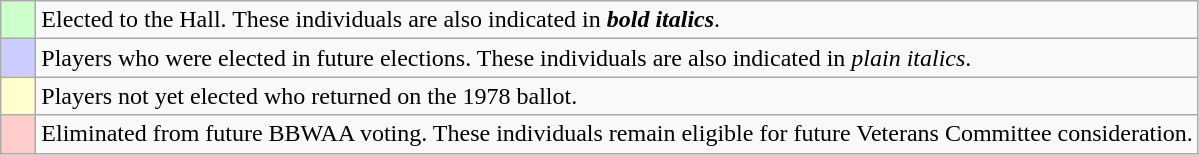<table class="wikitable">
<tr>
<td bgcolor="#ccffcc">    </td>
<td>Elected to the Hall. These individuals are also indicated in <strong><em>bold italics</em></strong>.</td>
</tr>
<tr>
<td bgcolor="#ccccff">    </td>
<td>Players who were elected in future elections. These individuals are also indicated in <em>plain italics</em>.</td>
</tr>
<tr>
<td bgcolor="#ffffcc">    </td>
<td>Players not yet elected who returned on the 1978 ballot.</td>
</tr>
<tr>
<td bgcolor="#ffcccc">    </td>
<td>Eliminated from future BBWAA voting. These individuals remain eligible for future Veterans Committee consideration.</td>
</tr>
</table>
